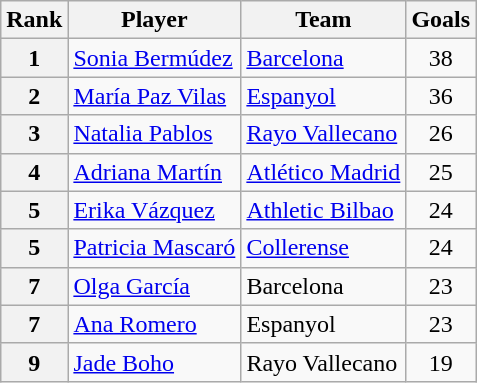<table class="wikitable">
<tr>
<th>Rank</th>
<th>Player</th>
<th>Team</th>
<th>Goals</th>
</tr>
<tr>
<th>1</th>
<td> <a href='#'>Sonia Bermúdez</a></td>
<td><a href='#'>Barcelona</a></td>
<td align=center>38</td>
</tr>
<tr>
<th>2</th>
<td> <a href='#'>María Paz Vilas</a></td>
<td><a href='#'>Espanyol</a></td>
<td align=center>36</td>
</tr>
<tr>
<th>3</th>
<td> <a href='#'>Natalia Pablos</a></td>
<td><a href='#'>Rayo Vallecano</a></td>
<td align=center>26</td>
</tr>
<tr>
<th>4</th>
<td> <a href='#'>Adriana Martín</a></td>
<td><a href='#'>Atlético Madrid</a></td>
<td align=center>25</td>
</tr>
<tr>
<th>5</th>
<td> <a href='#'>Erika Vázquez</a></td>
<td><a href='#'>Athletic Bilbao</a></td>
<td align=center>24</td>
</tr>
<tr>
<th>5</th>
<td> <a href='#'>Patricia Mascaró</a></td>
<td><a href='#'>Collerense</a></td>
<td align=center>24</td>
</tr>
<tr>
<th>7</th>
<td> <a href='#'>Olga García</a></td>
<td>Barcelona</td>
<td align=center>23</td>
</tr>
<tr>
<th>7</th>
<td> <a href='#'>Ana Romero</a></td>
<td>Espanyol</td>
<td align=center>23</td>
</tr>
<tr>
<th>9</th>
<td> <a href='#'>Jade Boho</a></td>
<td>Rayo Vallecano</td>
<td align=center>19</td>
</tr>
</table>
